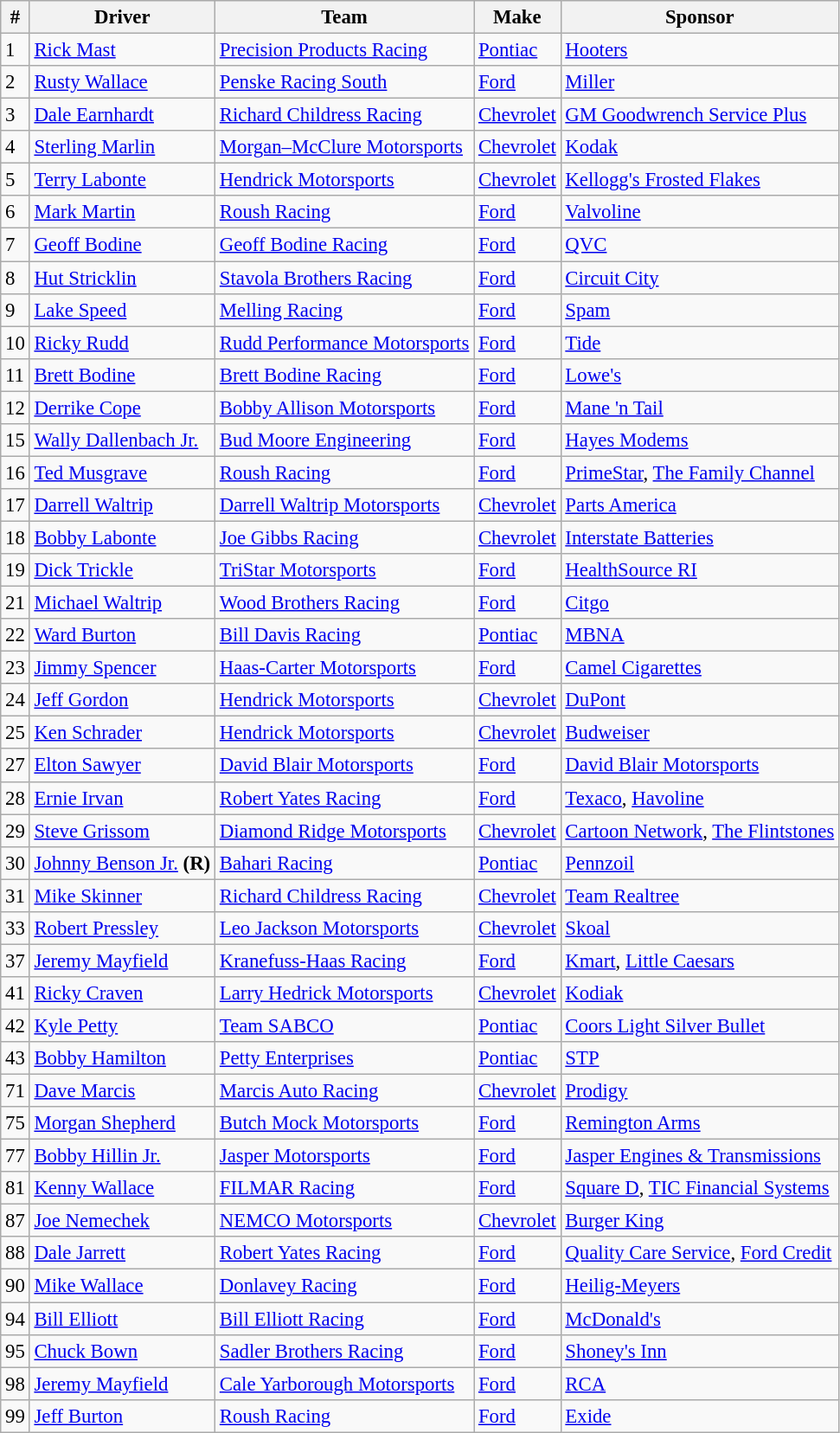<table class="wikitable" style="font-size:95%">
<tr>
<th>#</th>
<th>Driver</th>
<th>Team</th>
<th>Make</th>
<th>Sponsor</th>
</tr>
<tr>
<td>1</td>
<td><a href='#'>Rick Mast</a></td>
<td><a href='#'>Precision Products Racing</a></td>
<td><a href='#'>Pontiac</a></td>
<td><a href='#'>Hooters</a></td>
</tr>
<tr>
<td>2</td>
<td><a href='#'>Rusty Wallace</a></td>
<td><a href='#'>Penske Racing South</a></td>
<td><a href='#'>Ford</a></td>
<td><a href='#'>Miller</a></td>
</tr>
<tr>
<td>3</td>
<td><a href='#'>Dale Earnhardt</a></td>
<td><a href='#'>Richard Childress Racing</a></td>
<td><a href='#'>Chevrolet</a></td>
<td><a href='#'>GM Goodwrench Service Plus</a></td>
</tr>
<tr>
<td>4</td>
<td><a href='#'>Sterling Marlin</a></td>
<td><a href='#'>Morgan–McClure Motorsports</a></td>
<td><a href='#'>Chevrolet</a></td>
<td><a href='#'>Kodak</a></td>
</tr>
<tr>
<td>5</td>
<td><a href='#'>Terry Labonte</a></td>
<td><a href='#'>Hendrick Motorsports</a></td>
<td><a href='#'>Chevrolet</a></td>
<td><a href='#'>Kellogg's Frosted Flakes</a></td>
</tr>
<tr>
<td>6</td>
<td><a href='#'>Mark Martin</a></td>
<td><a href='#'>Roush Racing</a></td>
<td><a href='#'>Ford</a></td>
<td><a href='#'>Valvoline</a></td>
</tr>
<tr>
<td>7</td>
<td><a href='#'>Geoff Bodine</a></td>
<td><a href='#'>Geoff Bodine Racing</a></td>
<td><a href='#'>Ford</a></td>
<td><a href='#'>QVC</a></td>
</tr>
<tr>
<td>8</td>
<td><a href='#'>Hut Stricklin</a></td>
<td><a href='#'>Stavola Brothers Racing</a></td>
<td><a href='#'>Ford</a></td>
<td><a href='#'>Circuit City</a></td>
</tr>
<tr>
<td>9</td>
<td><a href='#'>Lake Speed</a></td>
<td><a href='#'>Melling Racing</a></td>
<td><a href='#'>Ford</a></td>
<td><a href='#'>Spam</a></td>
</tr>
<tr>
<td>10</td>
<td><a href='#'>Ricky Rudd</a></td>
<td><a href='#'>Rudd Performance Motorsports</a></td>
<td><a href='#'>Ford</a></td>
<td><a href='#'>Tide</a></td>
</tr>
<tr>
<td>11</td>
<td><a href='#'>Brett Bodine</a></td>
<td><a href='#'>Brett Bodine Racing</a></td>
<td><a href='#'>Ford</a></td>
<td><a href='#'>Lowe's</a></td>
</tr>
<tr>
<td>12</td>
<td><a href='#'>Derrike Cope</a></td>
<td><a href='#'>Bobby Allison Motorsports</a></td>
<td><a href='#'>Ford</a></td>
<td><a href='#'>Mane 'n Tail</a></td>
</tr>
<tr>
<td>15</td>
<td><a href='#'>Wally Dallenbach Jr.</a></td>
<td><a href='#'>Bud Moore Engineering</a></td>
<td><a href='#'>Ford</a></td>
<td><a href='#'>Hayes Modems</a></td>
</tr>
<tr>
<td>16</td>
<td><a href='#'>Ted Musgrave</a></td>
<td><a href='#'>Roush Racing</a></td>
<td><a href='#'>Ford</a></td>
<td><a href='#'>PrimeStar</a>, <a href='#'>The Family Channel</a></td>
</tr>
<tr>
<td>17</td>
<td><a href='#'>Darrell Waltrip</a></td>
<td><a href='#'>Darrell Waltrip Motorsports</a></td>
<td><a href='#'>Chevrolet</a></td>
<td><a href='#'>Parts America</a></td>
</tr>
<tr>
<td>18</td>
<td><a href='#'>Bobby Labonte</a></td>
<td><a href='#'>Joe Gibbs Racing</a></td>
<td><a href='#'>Chevrolet</a></td>
<td><a href='#'>Interstate Batteries</a></td>
</tr>
<tr>
<td>19</td>
<td><a href='#'>Dick Trickle</a></td>
<td><a href='#'>TriStar Motorsports</a></td>
<td><a href='#'>Ford</a></td>
<td><a href='#'>HealthSource RI</a></td>
</tr>
<tr>
<td>21</td>
<td><a href='#'>Michael Waltrip</a></td>
<td><a href='#'>Wood Brothers Racing</a></td>
<td><a href='#'>Ford</a></td>
<td><a href='#'>Citgo</a></td>
</tr>
<tr>
<td>22</td>
<td><a href='#'>Ward Burton</a></td>
<td><a href='#'>Bill Davis Racing</a></td>
<td><a href='#'>Pontiac</a></td>
<td><a href='#'>MBNA</a></td>
</tr>
<tr>
<td>23</td>
<td><a href='#'>Jimmy Spencer</a></td>
<td><a href='#'>Haas-Carter Motorsports</a></td>
<td><a href='#'>Ford</a></td>
<td><a href='#'>Camel Cigarettes</a></td>
</tr>
<tr>
<td>24</td>
<td><a href='#'>Jeff Gordon</a></td>
<td><a href='#'>Hendrick Motorsports</a></td>
<td><a href='#'>Chevrolet</a></td>
<td><a href='#'>DuPont</a></td>
</tr>
<tr>
<td>25</td>
<td><a href='#'>Ken Schrader</a></td>
<td><a href='#'>Hendrick Motorsports</a></td>
<td><a href='#'>Chevrolet</a></td>
<td><a href='#'>Budweiser</a></td>
</tr>
<tr>
<td>27</td>
<td><a href='#'>Elton Sawyer</a></td>
<td><a href='#'>David Blair Motorsports</a></td>
<td><a href='#'>Ford</a></td>
<td><a href='#'>David Blair Motorsports</a></td>
</tr>
<tr>
<td>28</td>
<td><a href='#'>Ernie Irvan</a></td>
<td><a href='#'>Robert Yates Racing</a></td>
<td><a href='#'>Ford</a></td>
<td><a href='#'>Texaco</a>, <a href='#'>Havoline</a></td>
</tr>
<tr>
<td>29</td>
<td><a href='#'>Steve Grissom</a></td>
<td><a href='#'>Diamond Ridge Motorsports</a></td>
<td><a href='#'>Chevrolet</a></td>
<td><a href='#'>Cartoon Network</a>, <a href='#'>The Flintstones</a></td>
</tr>
<tr>
<td>30</td>
<td><a href='#'>Johnny Benson Jr.</a> <strong>(R)</strong></td>
<td><a href='#'>Bahari Racing</a></td>
<td><a href='#'>Pontiac</a></td>
<td><a href='#'>Pennzoil</a></td>
</tr>
<tr>
<td>31</td>
<td><a href='#'>Mike Skinner</a></td>
<td><a href='#'>Richard Childress Racing</a></td>
<td><a href='#'>Chevrolet</a></td>
<td><a href='#'>Team Realtree</a></td>
</tr>
<tr>
<td>33</td>
<td><a href='#'>Robert Pressley</a></td>
<td><a href='#'>Leo Jackson Motorsports</a></td>
<td><a href='#'>Chevrolet</a></td>
<td><a href='#'>Skoal</a></td>
</tr>
<tr>
<td>37</td>
<td><a href='#'>Jeremy Mayfield</a></td>
<td><a href='#'>Kranefuss-Haas Racing</a></td>
<td><a href='#'>Ford</a></td>
<td><a href='#'>Kmart</a>, <a href='#'>Little Caesars</a></td>
</tr>
<tr>
<td>41</td>
<td><a href='#'>Ricky Craven</a></td>
<td><a href='#'>Larry Hedrick Motorsports</a></td>
<td><a href='#'>Chevrolet</a></td>
<td><a href='#'>Kodiak</a></td>
</tr>
<tr>
<td>42</td>
<td><a href='#'>Kyle Petty</a></td>
<td><a href='#'>Team SABCO</a></td>
<td><a href='#'>Pontiac</a></td>
<td><a href='#'>Coors Light Silver Bullet</a></td>
</tr>
<tr>
<td>43</td>
<td><a href='#'>Bobby Hamilton</a></td>
<td><a href='#'>Petty Enterprises</a></td>
<td><a href='#'>Pontiac</a></td>
<td><a href='#'>STP</a></td>
</tr>
<tr>
<td>71</td>
<td><a href='#'>Dave Marcis</a></td>
<td><a href='#'>Marcis Auto Racing</a></td>
<td><a href='#'>Chevrolet</a></td>
<td><a href='#'>Prodigy</a></td>
</tr>
<tr>
<td>75</td>
<td><a href='#'>Morgan Shepherd</a></td>
<td><a href='#'>Butch Mock Motorsports</a></td>
<td><a href='#'>Ford</a></td>
<td><a href='#'>Remington Arms</a></td>
</tr>
<tr>
<td>77</td>
<td><a href='#'>Bobby Hillin Jr.</a></td>
<td><a href='#'>Jasper Motorsports</a></td>
<td><a href='#'>Ford</a></td>
<td><a href='#'>Jasper Engines & Transmissions</a></td>
</tr>
<tr>
<td>81</td>
<td><a href='#'>Kenny Wallace</a></td>
<td><a href='#'>FILMAR Racing</a></td>
<td><a href='#'>Ford</a></td>
<td><a href='#'>Square D</a>, <a href='#'>TIC Financial Systems</a></td>
</tr>
<tr>
<td>87</td>
<td><a href='#'>Joe Nemechek</a></td>
<td><a href='#'>NEMCO Motorsports</a></td>
<td><a href='#'>Chevrolet</a></td>
<td><a href='#'>Burger King</a></td>
</tr>
<tr>
<td>88</td>
<td><a href='#'>Dale Jarrett</a></td>
<td><a href='#'>Robert Yates Racing</a></td>
<td><a href='#'>Ford</a></td>
<td><a href='#'>Quality Care Service</a>, <a href='#'>Ford Credit</a></td>
</tr>
<tr>
<td>90</td>
<td><a href='#'>Mike Wallace</a></td>
<td><a href='#'>Donlavey Racing</a></td>
<td><a href='#'>Ford</a></td>
<td><a href='#'>Heilig-Meyers</a></td>
</tr>
<tr>
<td>94</td>
<td><a href='#'>Bill Elliott</a></td>
<td><a href='#'>Bill Elliott Racing</a></td>
<td><a href='#'>Ford</a></td>
<td><a href='#'>McDonald's</a></td>
</tr>
<tr>
<td>95</td>
<td><a href='#'>Chuck Bown</a></td>
<td><a href='#'>Sadler Brothers Racing</a></td>
<td><a href='#'>Ford</a></td>
<td><a href='#'>Shoney's Inn</a></td>
</tr>
<tr>
<td>98</td>
<td><a href='#'>Jeremy Mayfield</a></td>
<td><a href='#'>Cale Yarborough Motorsports</a></td>
<td><a href='#'>Ford</a></td>
<td><a href='#'>RCA</a></td>
</tr>
<tr>
<td>99</td>
<td><a href='#'>Jeff Burton</a></td>
<td><a href='#'>Roush Racing</a></td>
<td><a href='#'>Ford</a></td>
<td><a href='#'>Exide</a></td>
</tr>
</table>
